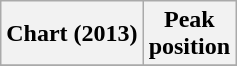<table class="wikitable plainrowheaders" style="text-align:center">
<tr>
<th scope="col">Chart (2013)</th>
<th scope="col">Peak<br>position</th>
</tr>
<tr>
</tr>
</table>
